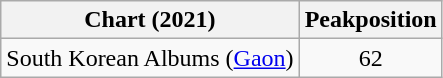<table class="wikitable">
<tr>
<th>Chart (2021)</th>
<th>Peakposition</th>
</tr>
<tr>
<td>South Korean Albums (<a href='#'>Gaon</a>)</td>
<td align="center">62</td>
</tr>
</table>
